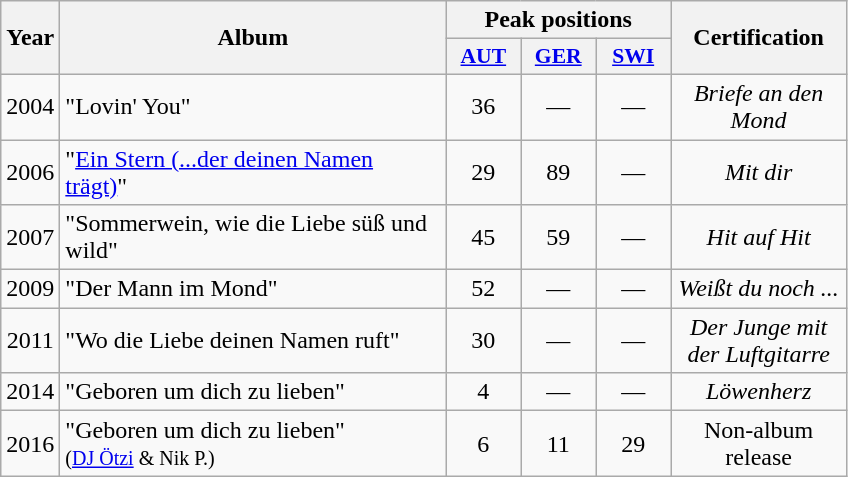<table class="wikitable">
<tr>
<th align="center" rowspan="2" width="10">Year</th>
<th align="center" rowspan="2" width="250">Album</th>
<th align="center" colspan="3" width="20">Peak positions</th>
<th align="center" rowspan="2" width="110">Certification</th>
</tr>
<tr>
<th scope="col" style="width:3em;font-size:90%;"><a href='#'>AUT</a><br></th>
<th scope="col" style="width:3em;font-size:90%;"><a href='#'>GER</a><br></th>
<th scope="col" style="width:3em;font-size:90%;"><a href='#'>SWI</a><br></th>
</tr>
<tr>
<td style="text-align:center;">2004</td>
<td>"Lovin' You"</td>
<td style="text-align:center;">36</td>
<td style="text-align:center;">—</td>
<td style="text-align:center;">—</td>
<td style="text-align:center;"><em>Briefe an den Mond</em></td>
</tr>
<tr>
<td style="text-align:center;">2006</td>
<td>"<a href='#'>Ein Stern (...der deinen Namen trägt)</a>"</td>
<td style="text-align:center;">29</td>
<td style="text-align:center;">89</td>
<td style="text-align:center;">—</td>
<td style="text-align:center;"><em>Mit dir</em></td>
</tr>
<tr>
<td style="text-align:center;">2007</td>
<td>"Sommerwein, wie die Liebe süß und wild"</td>
<td style="text-align:center;">45</td>
<td style="text-align:center;">59</td>
<td style="text-align:center;">—</td>
<td style="text-align:center;"><em>Hit auf Hit</em></td>
</tr>
<tr>
<td style="text-align:center;">2009</td>
<td>"Der Mann im Mond"</td>
<td style="text-align:center;">52</td>
<td style="text-align:center;">—</td>
<td style="text-align:center;">—</td>
<td style="text-align:center;"><em>Weißt du noch ...</em></td>
</tr>
<tr>
<td style="text-align:center;">2011</td>
<td>"Wo die Liebe deinen Namen ruft"</td>
<td style="text-align:center;">30</td>
<td style="text-align:center;">—</td>
<td style="text-align:center;">—</td>
<td style="text-align:center;"><em>Der Junge mit der Luftgitarre</em></td>
</tr>
<tr>
<td style="text-align:center;">2014</td>
<td>"Geboren um dich zu lieben"</td>
<td style="text-align:center;">4</td>
<td style="text-align:center;">—</td>
<td style="text-align:center;">—</td>
<td style="text-align:center;"><em>Löwenherz</em></td>
</tr>
<tr>
<td style="text-align:center;">2016</td>
<td>"Geboren um dich zu lieben"<br><small>(<a href='#'>DJ Ötzi</a> & Nik P.)</small></td>
<td style="text-align:center;">6</td>
<td style="text-align:center;">11</td>
<td style="text-align:center;">29</td>
<td style="text-align:center;">Non-album release</td>
</tr>
</table>
